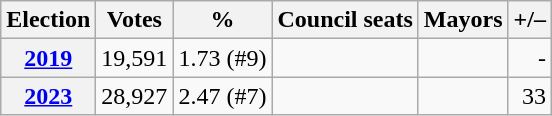<table class=wikitable style="text-align: right;">
<tr>
<th>Election</th>
<th>Votes</th>
<th>%</th>
<th>Council seats</th>
<th>Mayors</th>
<th>+/–</th>
</tr>
<tr>
<th align=center><a href='#'>2019</a></th>
<td>19,591</td>
<td>1.73 (#9)</td>
<td></td>
<td></td>
<td>-</td>
</tr>
<tr>
<th align=center><a href='#'>2023</a></th>
<td>28,927</td>
<td>2.47 (#7)</td>
<td></td>
<td></td>
<td> 33</td>
</tr>
</table>
